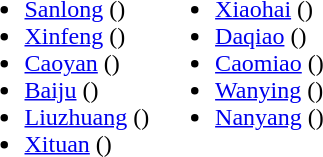<table>
<tr>
<td valign="top"><br><ul><li><a href='#'>Sanlong</a> ()</li><li><a href='#'>Xinfeng</a> ()</li><li><a href='#'>Caoyan</a> ()</li><li><a href='#'>Baiju</a> ()</li><li><a href='#'>Liuzhuang</a> ()</li><li><a href='#'>Xituan</a> ()</li></ul></td>
<td valign="top"><br><ul><li><a href='#'>Xiaohai</a> ()</li><li><a href='#'>Daqiao</a> ()</li><li><a href='#'>Caomiao</a> ()</li><li><a href='#'>Wanying</a> ()</li><li><a href='#'>Nanyang</a> ()</li></ul></td>
</tr>
</table>
